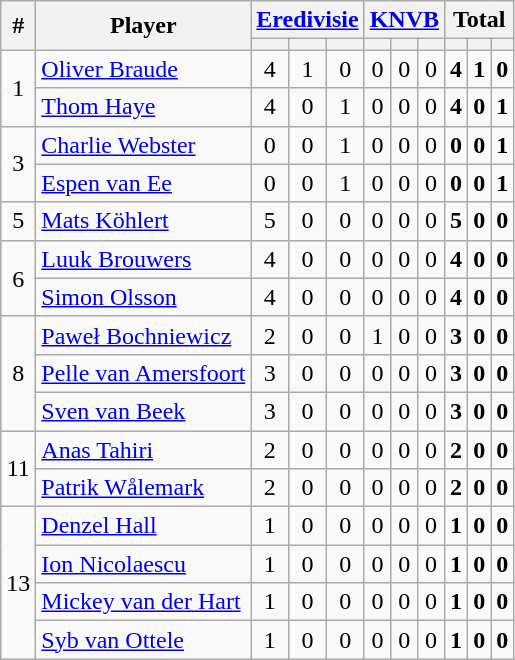<table class="wikitable sortable" style="text-align:center">
<tr>
<th rowspan="2">#</th>
<th rowspan="2">Player</th>
<th colspan="3"><a href='#'>Eredivisie</a></th>
<th colspan="3"><a href='#'>KNVB</a></th>
<th colspan="3"><strong>Total</strong></th>
</tr>
<tr>
<th></th>
<th></th>
<th></th>
<th></th>
<th></th>
<th></th>
<th></th>
<th></th>
<th></th>
</tr>
<tr>
<td rowspan=2>1</td>
<td align="left"> <a href='#'>Oliver Braude</a></td>
<td>4</td>
<td>1</td>
<td>0</td>
<td>0</td>
<td>0</td>
<td>0</td>
<td><strong>4</strong></td>
<td><strong>1</strong></td>
<td><strong>0</strong></td>
</tr>
<tr>
<td align="left"> <a href='#'>Thom Haye</a></td>
<td>4</td>
<td>0</td>
<td>1</td>
<td>0</td>
<td>0</td>
<td>0</td>
<td><strong>4</strong></td>
<td><strong>0</strong></td>
<td><strong>1</strong></td>
</tr>
<tr>
<td rowspan=2>3</td>
<td align="left"> <a href='#'>Charlie Webster</a></td>
<td>0</td>
<td>0</td>
<td>1</td>
<td>0</td>
<td>0</td>
<td>0</td>
<td><strong>0</strong></td>
<td><strong>0</strong></td>
<td><strong>1</strong></td>
</tr>
<tr>
<td align="left"> <a href='#'>Espen van Ee</a></td>
<td>0</td>
<td>0</td>
<td>1</td>
<td>0</td>
<td>0</td>
<td>0</td>
<td><strong>0</strong></td>
<td><strong>0</strong></td>
<td><strong>1</strong></td>
</tr>
<tr>
<td>5</td>
<td align="left"> <a href='#'>Mats Köhlert</a></td>
<td>5</td>
<td>0</td>
<td>0</td>
<td>0</td>
<td>0</td>
<td>0</td>
<td><strong>5</strong></td>
<td><strong>0</strong></td>
<td><strong>0</strong></td>
</tr>
<tr>
<td rowspan=2>6</td>
<td align="left"> <a href='#'>Luuk Brouwers</a></td>
<td>4</td>
<td>0</td>
<td>0</td>
<td>0</td>
<td>0</td>
<td>0</td>
<td><strong>4</strong></td>
<td><strong>0</strong></td>
<td><strong>0</strong></td>
</tr>
<tr>
<td align="left"> <a href='#'>Simon Olsson</a></td>
<td>4</td>
<td>0</td>
<td>0</td>
<td>0</td>
<td>0</td>
<td>0</td>
<td><strong>4</strong></td>
<td><strong>0</strong></td>
<td><strong>0</strong></td>
</tr>
<tr>
<td rowspan=3>8</td>
<td align="left"> <a href='#'>Paweł Bochniewicz</a></td>
<td>2</td>
<td>0</td>
<td>0</td>
<td>1</td>
<td>0</td>
<td>0</td>
<td><strong>3</strong></td>
<td><strong>0</strong></td>
<td><strong>0</strong></td>
</tr>
<tr>
<td align="left"> <a href='#'>Pelle van Amersfoort</a></td>
<td>3</td>
<td>0</td>
<td>0</td>
<td>0</td>
<td>0</td>
<td>0</td>
<td><strong>3</strong></td>
<td><strong>0</strong></td>
<td><strong>0</strong></td>
</tr>
<tr>
<td align="left"> <a href='#'>Sven van Beek</a></td>
<td>3</td>
<td>0</td>
<td>0</td>
<td>0</td>
<td>0</td>
<td>0</td>
<td><strong>3</strong></td>
<td><strong>0</strong></td>
<td><strong>0</strong></td>
</tr>
<tr>
<td rowspan=2>11</td>
<td align="left"> <a href='#'>Anas Tahiri</a></td>
<td>2</td>
<td>0</td>
<td>0</td>
<td>0</td>
<td>0</td>
<td>0</td>
<td><strong>2</strong></td>
<td><strong>0</strong></td>
<td><strong>0</strong></td>
</tr>
<tr>
<td align="left"> <a href='#'>Patrik Wålemark</a></td>
<td>2</td>
<td>0</td>
<td>0</td>
<td>0</td>
<td>0</td>
<td>0</td>
<td><strong>2</strong></td>
<td><strong>0</strong></td>
<td><strong>0</strong></td>
</tr>
<tr>
<td rowspan=4>13</td>
<td align="left"> <a href='#'>Denzel Hall</a></td>
<td>1</td>
<td>0</td>
<td>0</td>
<td>0</td>
<td>0</td>
<td>0</td>
<td><strong>1</strong></td>
<td><strong>0</strong></td>
<td><strong>0</strong></td>
</tr>
<tr>
<td align="left"> <a href='#'>Ion Nicolaescu</a></td>
<td>1</td>
<td>0</td>
<td>0</td>
<td>0</td>
<td>0</td>
<td>0</td>
<td><strong>1</strong></td>
<td><strong>0</strong></td>
<td><strong>0</strong></td>
</tr>
<tr>
<td align="left"> <a href='#'>Mickey van der Hart</a></td>
<td>1</td>
<td>0</td>
<td>0</td>
<td>0</td>
<td>0</td>
<td>0</td>
<td><strong>1</strong></td>
<td><strong>0</strong></td>
<td><strong>0</strong></td>
</tr>
<tr>
<td align="left"> <a href='#'>Syb van Ottele</a></td>
<td>1</td>
<td>0</td>
<td>0</td>
<td>0</td>
<td>0</td>
<td>0</td>
<td><strong>1</strong></td>
<td><strong>0</strong></td>
<td><strong>0</strong></td>
</tr>
</table>
